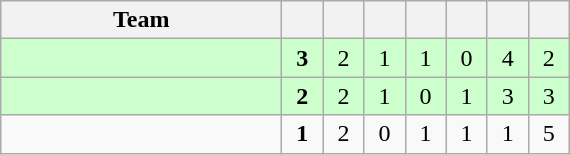<table class="wikitable" style="text-align: center;">
<tr>
<th width=180>Team</th>
<th width=20></th>
<th width=20></th>
<th width=20></th>
<th width=20></th>
<th width=20></th>
<th width=20></th>
<th width=20></th>
</tr>
<tr bgcolor=ccffcc>
<td align=left></td>
<td><strong>3</strong></td>
<td>2</td>
<td>1</td>
<td>1</td>
<td>0</td>
<td>4</td>
<td>2</td>
</tr>
<tr bgcolor=ccffcc>
<td align=left></td>
<td><strong>2</strong></td>
<td>2</td>
<td>1</td>
<td>0</td>
<td>1</td>
<td>3</td>
<td>3</td>
</tr>
<tr>
<td align=left></td>
<td><strong>1</strong></td>
<td>2</td>
<td>0</td>
<td>1</td>
<td>1</td>
<td>1</td>
<td>5</td>
</tr>
</table>
